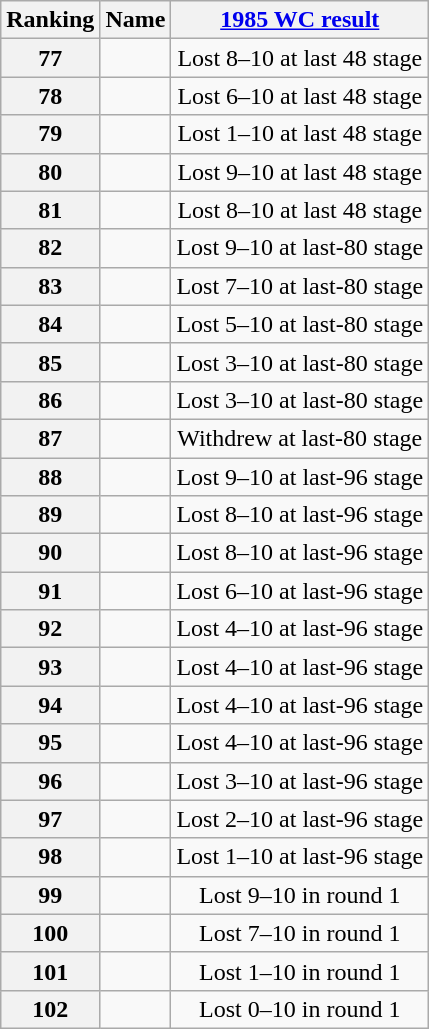<table class="wikitable sortable" style="text-align:center">
<tr>
<th scope=col>Ranking</th>
<th scope=col>Name</th>
<th scope=col><a href='#'>1985 WC result</a></th>
</tr>
<tr>
<th scope=row>77</th>
<td data-sort-value="Rigitano, Gino" align=left></td>
<td data-sort-value="48 8">Lost 8–10 at last 48 stage</td>
</tr>
<tr>
<th scope=row>78</th>
<td data-sort-value="Foulds, Geoff" align=left></td>
<td data-sort-value="48 6">Lost 6–10 at last 48 stage</td>
</tr>
<tr>
<th scope=row>79</th>
<td data-sort-value="Chalmers, Dave" align=left></td>
<td data-sort-value="48 1">Lost 1–10 at last 48 stage</td>
</tr>
<tr>
<th scope=row>80</th>
<td data-sort-value="van Renburg, Jimmy" align=left></td>
<td data-sort-value="64 9">Lost 9–10 at last 48 stage</td>
</tr>
<tr>
<th scope=row>81</th>
<td data-sort-value="Gibson, Matt" align=left></td>
<td data-sort-value="64 8">Lost 8–10 at last 48 stage</td>
</tr>
<tr>
<th scope=row>82</th>
<td data-sort-value="Mikkelsen, Bernie" align=left></td>
<td data-sort-value="80 9">Lost 9–10 at last-80 stage</td>
</tr>
<tr>
<th scope=row>83</th>
<td data-sort-value="Hines, Mike" align=left></td>
<td data-sort-value="80 7">Lost 7–10 at last-80 stage</td>
</tr>
<tr>
<th scope=row>84</th>
<td data-sort-value="Anderson, Ian" align=left></td>
<td data-sort-value="80 5">Lost 5–10 at last-80 stage</td>
</tr>
<tr>
<th scope=row>85</th>
<td data-sort-value="Oliver, Bill" align=left></td>
<td data-sort-value="80 3">Lost 3–10 at last-80 stage</td>
</tr>
<tr>
<th scope=row>86</th>
<td data-sort-value="Burke, Pascal" align=left></td>
<td data-sort-value="80 3">Lost 3–10 at last-80 stage</td>
</tr>
<tr>
<th scope=row>87</th>
<td data-sort-value="Cagianello, Joe" align=left></td>
<td data-sort-value="80 0">Withdrew at last-80 stage</td>
</tr>
<tr>
<th scope=row>88</th>
<td data-sort-value="Hughes, Dennis" align=left></td>
<td data-sort-value="96 9">Lost 9–10 at last-96 stage</td>
</tr>
<tr>
<th scope=row>89</th>
<td data-sort-value="Cripsey, Graham" align=left></td>
<td data-sort-value="96 8">Lost 8–10 at last-96 stage</td>
</tr>
<tr>
<th scope=row>90</th>
<td data-sort-value="Kearney, Anthony" align=left></td>
<td data-sort-value="96 8">Lost 8–10 at last-96 stage</td>
</tr>
<tr>
<th scope=row>91</th>
<td data-sort-value="Parkin, Maurice" align=left></td>
<td data-sort-value="96 6">Lost 6–10 at last-96 stage</td>
</tr>
<tr>
<th scope=row>92</th>
<td data-sort-value="Demarco, Bert" align=left></td>
<td data-sort-value="96 4">Lost 4–10 at last-96 stage</td>
</tr>
<tr>
<th scope=row>93</th>
<td data-sort-value="Watchorn, Paul" align=left></td>
<td data-sort-value="96 4">Lost 4–10 at last-96 stage</td>
</tr>
<tr>
<th scope=row>94</th>
<td data-sort-value="Bennett, Bernard" align=left></td>
<td data-sort-value="96 4">Lost 4–10 at last-96 stage</td>
</tr>
<tr>
<th scope=row>95</th>
<td data-sort-value="Mienie, Derek" align=left></td>
<td data-sort-value="96 4">Lost 4–10 at last-96 stage</td>
</tr>
<tr>
<th scope=row>96</th>
<td data-sort-value="Greaves, David" align=left></td>
<td data-sort-value="96 3">Lost 3–10 at last-96 stage</td>
</tr>
<tr>
<th scope=row>97</th>
<td data-sort-value="Darrington, Mike" align=left></td>
<td data-sort-value="96 2">Lost 2–10 at last-96 stage</td>
</tr>
<tr>
<th scope=row>98</th>
<td data-sort-value="Heywood, Leon" align=left></td>
<td data-sort-value="96 1">Lost 1–10 at last-96 stage</td>
</tr>
<tr>
<th scope=row>99</th>
<td data-sort-value="Sheehan, Dessie" align=left></td>
<td data-sort-value="99 9">Lost 9–10 in round 1</td>
</tr>
<tr>
<th scope=row>100</th>
<td data-sort-value="Bales, Roger" align=left></td>
<td data-sort-value="99 7">Lost 7–10 in round 1</td>
</tr>
<tr>
<th scope=row>101</th>
<td data-sort-value="Giannaros, James" align=left></td>
<td data-sort-value="99 2">Lost 1–10 in round 1</td>
</tr>
<tr>
<th scope=row>102</th>
<td data-sort-value="Hargreaves, John" align=left></td>
<td data-sort-value="99 0">Lost 0–10 in round 1</td>
</tr>
</table>
